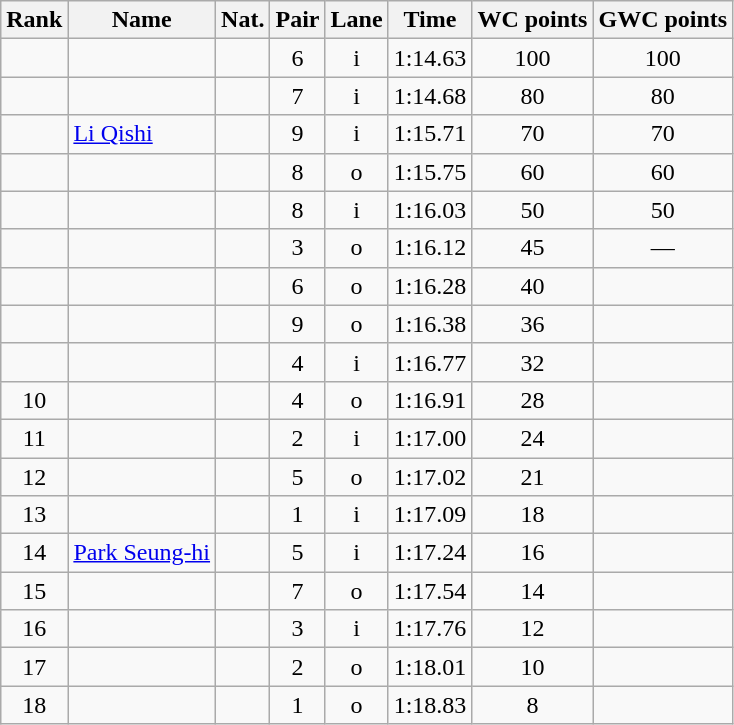<table class="wikitable sortable" style="text-align:center">
<tr>
<th>Rank</th>
<th>Name</th>
<th>Nat.</th>
<th>Pair</th>
<th>Lane</th>
<th>Time</th>
<th>WC points</th>
<th>GWC points</th>
</tr>
<tr>
<td></td>
<td align=left></td>
<td></td>
<td>6</td>
<td>i</td>
<td>1:14.63</td>
<td>100</td>
<td>100</td>
</tr>
<tr>
<td></td>
<td align=left></td>
<td></td>
<td>7</td>
<td>i</td>
<td>1:14.68</td>
<td>80</td>
<td>80</td>
</tr>
<tr>
<td></td>
<td align=left><a href='#'>Li Qishi</a></td>
<td></td>
<td>9</td>
<td>i</td>
<td>1:15.71</td>
<td>70</td>
<td>70</td>
</tr>
<tr>
<td></td>
<td align=left></td>
<td></td>
<td>8</td>
<td>o</td>
<td>1:15.75</td>
<td>60</td>
<td>60</td>
</tr>
<tr>
<td></td>
<td align=left></td>
<td></td>
<td>8</td>
<td>i</td>
<td>1:16.03</td>
<td>50</td>
<td>50</td>
</tr>
<tr>
<td></td>
<td align=left></td>
<td></td>
<td>3</td>
<td>o</td>
<td>1:16.12</td>
<td>45</td>
<td>—</td>
</tr>
<tr>
<td></td>
<td align=left></td>
<td></td>
<td>6</td>
<td>o</td>
<td>1:16.28</td>
<td>40</td>
<td></td>
</tr>
<tr>
<td></td>
<td align=left></td>
<td></td>
<td>9</td>
<td>o</td>
<td>1:16.38</td>
<td>36</td>
<td></td>
</tr>
<tr>
<td></td>
<td align=left></td>
<td></td>
<td>4</td>
<td>i</td>
<td>1:16.77</td>
<td>32</td>
<td></td>
</tr>
<tr>
<td>10</td>
<td align=left></td>
<td></td>
<td>4</td>
<td>o</td>
<td>1:16.91</td>
<td>28</td>
<td></td>
</tr>
<tr>
<td>11</td>
<td align=left></td>
<td></td>
<td>2</td>
<td>i</td>
<td>1:17.00</td>
<td>24</td>
<td></td>
</tr>
<tr>
<td>12</td>
<td align=left></td>
<td></td>
<td>5</td>
<td>o</td>
<td>1:17.02</td>
<td>21</td>
<td></td>
</tr>
<tr>
<td>13</td>
<td align=left></td>
<td></td>
<td>1</td>
<td>i</td>
<td>1:17.09</td>
<td>18</td>
<td></td>
</tr>
<tr>
<td>14</td>
<td align=left><a href='#'>Park Seung-hi</a></td>
<td></td>
<td>5</td>
<td>i</td>
<td>1:17.24</td>
<td>16</td>
<td></td>
</tr>
<tr>
<td>15</td>
<td align=left></td>
<td></td>
<td>7</td>
<td>o</td>
<td>1:17.54</td>
<td>14</td>
<td></td>
</tr>
<tr>
<td>16</td>
<td align=left></td>
<td></td>
<td>3</td>
<td>i</td>
<td>1:17.76</td>
<td>12</td>
<td></td>
</tr>
<tr>
<td>17</td>
<td align=left></td>
<td></td>
<td>2</td>
<td>o</td>
<td>1:18.01</td>
<td>10</td>
<td></td>
</tr>
<tr>
<td>18</td>
<td align=left></td>
<td></td>
<td>1</td>
<td>o</td>
<td>1:18.83</td>
<td>8</td>
<td></td>
</tr>
</table>
